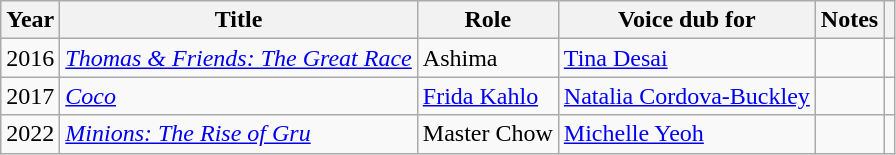<table class="wikitable sortable">
<tr>
<th>Year</th>
<th>Title</th>
<th>Role</th>
<th>Voice dub for</th>
<th>Notes</th>
<th class="unsortable"></th>
</tr>
<tr>
<td>2016</td>
<td><em><a href='#'>Thomas & Friends: The Great Race</a></em></td>
<td>Ashima</td>
<td><a href='#'>Tina Desai</a></td>
<td></td>
<td></td>
</tr>
<tr>
<td>2017</td>
<td><em><a href='#'>Coco</a></em></td>
<td><a href='#'>Frida Kahlo</a></td>
<td><a href='#'>Natalia Cordova-Buckley</a></td>
<td></td>
<td></td>
</tr>
<tr>
<td>2022</td>
<td><em><a href='#'>Minions: The Rise of Gru</a></em></td>
<td>Master Chow</td>
<td><a href='#'>Michelle Yeoh</a></td>
<td></td>
<td></td>
</tr>
</table>
